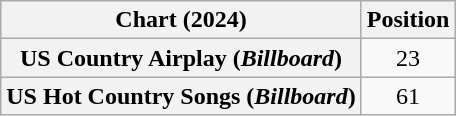<table class="wikitable sortable plainrowheaders" style="text-align:center">
<tr>
<th scope="col">Chart (2024)</th>
<th scope="col">Position</th>
</tr>
<tr>
<th scope="row">US Country Airplay (<em>Billboard</em>)</th>
<td>23</td>
</tr>
<tr>
<th scope="row">US Hot Country Songs (<em>Billboard</em>)</th>
<td>61</td>
</tr>
</table>
